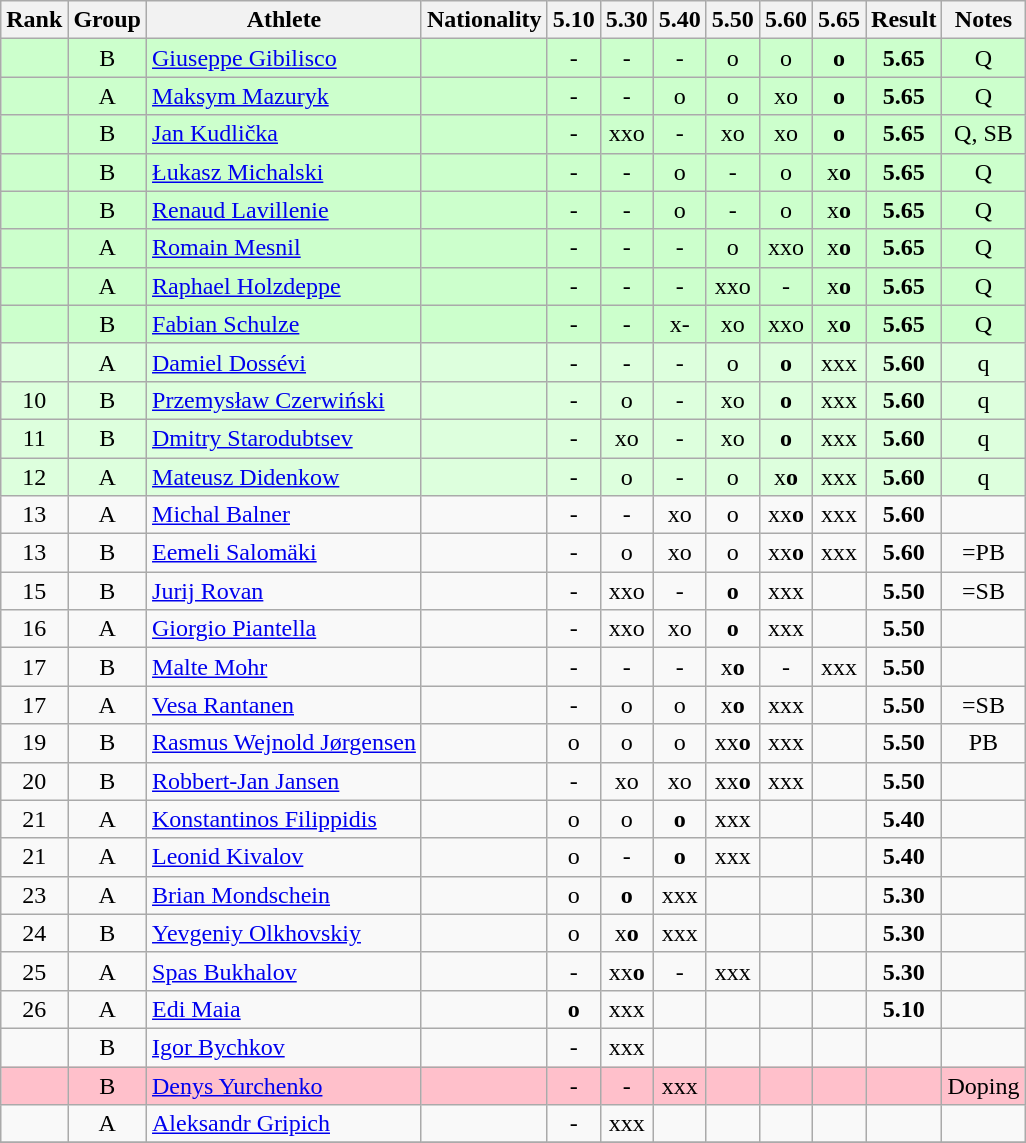<table class="wikitable sortable" style="text-align:center">
<tr>
<th>Rank</th>
<th>Group</th>
<th>Athlete</th>
<th>Nationality</th>
<th>5.10</th>
<th>5.30</th>
<th>5.40</th>
<th>5.50</th>
<th>5.60</th>
<th>5.65</th>
<th>Result</th>
<th>Notes</th>
</tr>
<tr bgcolor=ccffcc>
<td></td>
<td>B</td>
<td align="left"><a href='#'>Giuseppe Gibilisco</a></td>
<td align=left></td>
<td>-</td>
<td>-</td>
<td>-</td>
<td>o</td>
<td>o</td>
<td><strong>o</strong></td>
<td><strong>5.65</strong></td>
<td>Q</td>
</tr>
<tr bgcolor=ccffcc>
<td></td>
<td>A</td>
<td align="left"><a href='#'>Maksym Mazuryk</a></td>
<td align=left></td>
<td>-</td>
<td>-</td>
<td>o</td>
<td>o</td>
<td>xo</td>
<td><strong>o</strong></td>
<td><strong>5.65</strong></td>
<td>Q</td>
</tr>
<tr bgcolor=ccffcc>
<td></td>
<td>B</td>
<td align="left"><a href='#'>Jan Kudlička</a></td>
<td align=left></td>
<td>-</td>
<td>xxo</td>
<td>-</td>
<td>xo</td>
<td>xo</td>
<td><strong>o</strong></td>
<td><strong>5.65</strong></td>
<td>Q, SB</td>
</tr>
<tr bgcolor=ccffcc>
<td></td>
<td>B</td>
<td align="left"><a href='#'>Łukasz Michalski</a></td>
<td align=left></td>
<td>-</td>
<td>-</td>
<td>o</td>
<td>-</td>
<td>o</td>
<td>x<strong>o</strong></td>
<td><strong>5.65</strong></td>
<td>Q</td>
</tr>
<tr bgcolor=ccffcc>
<td></td>
<td>B</td>
<td align="left"><a href='#'>Renaud Lavillenie</a></td>
<td align=left></td>
<td>-</td>
<td>-</td>
<td>o</td>
<td>-</td>
<td>o</td>
<td>x<strong>o</strong></td>
<td><strong>5.65</strong></td>
<td>Q</td>
</tr>
<tr bgcolor=ccffcc>
<td></td>
<td>A</td>
<td align="left"><a href='#'>Romain Mesnil</a></td>
<td align=left></td>
<td>-</td>
<td>-</td>
<td>-</td>
<td>o</td>
<td>xxo</td>
<td>x<strong>o</strong></td>
<td><strong>5.65</strong></td>
<td>Q</td>
</tr>
<tr bgcolor=ccffcc>
<td></td>
<td>A</td>
<td align="left"><a href='#'>Raphael Holzdeppe</a></td>
<td align=left></td>
<td>-</td>
<td>-</td>
<td>-</td>
<td>xxo</td>
<td>-</td>
<td>x<strong>o</strong></td>
<td><strong>5.65</strong></td>
<td>Q</td>
</tr>
<tr bgcolor=ccffcc>
<td></td>
<td>B</td>
<td align="left"><a href='#'>Fabian Schulze</a></td>
<td align=left></td>
<td>-</td>
<td>-</td>
<td>x-</td>
<td>xo</td>
<td>xxo</td>
<td>x<strong>o</strong></td>
<td><strong>5.65</strong></td>
<td>Q</td>
</tr>
<tr bgcolor=ddffdd>
<td></td>
<td>A</td>
<td align="left"><a href='#'>Damiel Dossévi</a></td>
<td align=left></td>
<td>-</td>
<td>-</td>
<td>-</td>
<td>o</td>
<td><strong>o</strong></td>
<td>xxx</td>
<td><strong>5.60</strong></td>
<td>q</td>
</tr>
<tr bgcolor=ddffdd>
<td>10</td>
<td>B</td>
<td align="left"><a href='#'>Przemysław Czerwiński</a></td>
<td align=left></td>
<td>-</td>
<td>o</td>
<td>-</td>
<td>xo</td>
<td><strong>o</strong></td>
<td>xxx</td>
<td><strong>5.60</strong></td>
<td>q</td>
</tr>
<tr bgcolor=ddffdd>
<td>11</td>
<td>B</td>
<td align="left"><a href='#'>Dmitry Starodubtsev</a></td>
<td align=left></td>
<td>-</td>
<td>xo</td>
<td>-</td>
<td>xo</td>
<td><strong>o</strong></td>
<td>xxx</td>
<td><strong>5.60</strong></td>
<td>q</td>
</tr>
<tr bgcolor=ddffdd>
<td>12</td>
<td>A</td>
<td align="left"><a href='#'>Mateusz Didenkow</a></td>
<td align=left></td>
<td>-</td>
<td>o</td>
<td>-</td>
<td>o</td>
<td>x<strong>o</strong></td>
<td>xxx</td>
<td><strong>5.60</strong></td>
<td>q</td>
</tr>
<tr>
<td>13</td>
<td>A</td>
<td align="left"><a href='#'>Michal Balner</a></td>
<td align=left></td>
<td>-</td>
<td>-</td>
<td>xo</td>
<td>o</td>
<td>xx<strong>o</strong></td>
<td>xxx</td>
<td><strong>5.60</strong></td>
<td></td>
</tr>
<tr>
<td>13</td>
<td>B</td>
<td align="left"><a href='#'>Eemeli Salomäki</a></td>
<td align=left></td>
<td>-</td>
<td>o</td>
<td>xo</td>
<td>o</td>
<td>xx<strong>o</strong></td>
<td>xxx</td>
<td><strong>5.60</strong></td>
<td>=PB</td>
</tr>
<tr>
<td>15</td>
<td>B</td>
<td align="left"><a href='#'>Jurij Rovan</a></td>
<td align=left></td>
<td>-</td>
<td>xxo</td>
<td>-</td>
<td><strong>o</strong></td>
<td>xxx</td>
<td></td>
<td><strong>5.50</strong></td>
<td>=SB</td>
</tr>
<tr>
<td>16</td>
<td>A</td>
<td align="left"><a href='#'>Giorgio Piantella</a></td>
<td align=left></td>
<td>-</td>
<td>xxo</td>
<td>xo</td>
<td><strong>o</strong></td>
<td>xxx</td>
<td></td>
<td><strong>5.50</strong></td>
<td></td>
</tr>
<tr>
<td>17</td>
<td>B</td>
<td align="left"><a href='#'>Malte Mohr</a></td>
<td align=left></td>
<td>-</td>
<td>-</td>
<td>-</td>
<td>x<strong>o</strong></td>
<td>-</td>
<td>xxx</td>
<td><strong>5.50</strong></td>
<td></td>
</tr>
<tr>
<td>17</td>
<td>A</td>
<td align="left"><a href='#'>Vesa Rantanen</a></td>
<td align=left></td>
<td>-</td>
<td>o</td>
<td>o</td>
<td>x<strong>o</strong></td>
<td>xxx</td>
<td></td>
<td><strong>5.50</strong></td>
<td>=SB</td>
</tr>
<tr>
<td>19</td>
<td>B</td>
<td align="left"><a href='#'>Rasmus Wejnold Jørgensen</a></td>
<td align=left></td>
<td>o</td>
<td>o</td>
<td>o</td>
<td>xx<strong>o</strong></td>
<td>xxx</td>
<td></td>
<td><strong>5.50</strong></td>
<td>PB</td>
</tr>
<tr>
<td>20</td>
<td>B</td>
<td align="left"><a href='#'>Robbert-Jan Jansen</a></td>
<td align=left></td>
<td>-</td>
<td>xo</td>
<td>xo</td>
<td>xx<strong>o</strong></td>
<td>xxx</td>
<td></td>
<td><strong>5.50</strong></td>
<td></td>
</tr>
<tr>
<td>21</td>
<td>A</td>
<td align="left"><a href='#'>Konstantinos Filippidis</a></td>
<td align=left></td>
<td>o</td>
<td>o</td>
<td><strong>o</strong></td>
<td>xxx</td>
<td></td>
<td></td>
<td><strong>5.40</strong></td>
<td></td>
</tr>
<tr>
<td>21</td>
<td>A</td>
<td align="left"><a href='#'>Leonid Kivalov</a></td>
<td align=left></td>
<td>o</td>
<td>-</td>
<td><strong>o</strong></td>
<td>xxx</td>
<td></td>
<td></td>
<td><strong>5.40</strong></td>
<td></td>
</tr>
<tr>
<td>23</td>
<td>A</td>
<td align="left"><a href='#'>Brian Mondschein</a></td>
<td align=left></td>
<td>o</td>
<td><strong>o</strong></td>
<td>xxx</td>
<td></td>
<td></td>
<td></td>
<td><strong>5.30</strong></td>
<td></td>
</tr>
<tr>
<td>24</td>
<td>B</td>
<td align="left"><a href='#'>Yevgeniy Olkhovskiy</a></td>
<td align=left></td>
<td>o</td>
<td>x<strong>o</strong></td>
<td>xxx</td>
<td></td>
<td></td>
<td></td>
<td><strong>5.30</strong></td>
<td></td>
</tr>
<tr>
<td>25</td>
<td>A</td>
<td align="left"><a href='#'>Spas Bukhalov</a></td>
<td align=left></td>
<td>-</td>
<td>xx<strong>o</strong></td>
<td>-</td>
<td>xxx</td>
<td></td>
<td></td>
<td><strong>5.30</strong></td>
<td></td>
</tr>
<tr>
<td>26</td>
<td>A</td>
<td align="left"><a href='#'>Edi Maia</a></td>
<td align=left></td>
<td><strong>o</strong></td>
<td>xxx</td>
<td></td>
<td></td>
<td></td>
<td></td>
<td><strong>5.10</strong></td>
<td></td>
</tr>
<tr>
<td></td>
<td>B</td>
<td align="left"><a href='#'>Igor Bychkov</a></td>
<td align=left></td>
<td>-</td>
<td>xxx</td>
<td></td>
<td></td>
<td></td>
<td></td>
<td><strong></strong></td>
<td></td>
</tr>
<tr bgcolor=pink>
<td></td>
<td>B</td>
<td align="left"><a href='#'>Denys Yurchenko</a></td>
<td align=left></td>
<td>-</td>
<td>-</td>
<td>xxx</td>
<td></td>
<td></td>
<td></td>
<td><strong></strong></td>
<td>Doping</td>
</tr>
<tr>
<td></td>
<td>A</td>
<td align="left"><a href='#'>Aleksandr Gripich</a></td>
<td align=left></td>
<td>-</td>
<td>xxx</td>
<td></td>
<td></td>
<td></td>
<td></td>
<td><strong></strong></td>
<td></td>
</tr>
<tr>
</tr>
</table>
